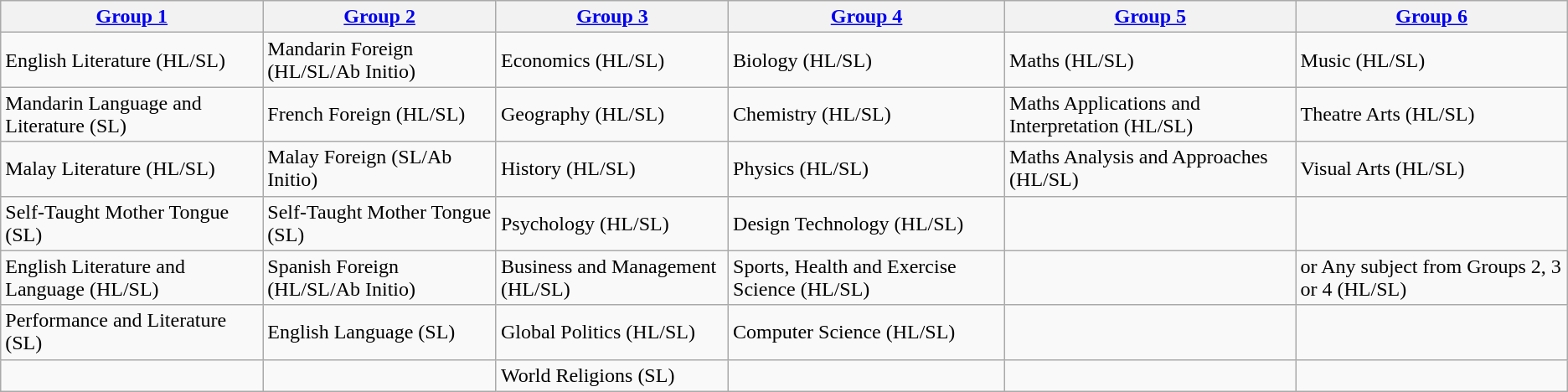<table class="wikitable">
<tr>
<th><a href='#'>Group 1</a></th>
<th><a href='#'>Group 2</a></th>
<th><a href='#'>Group 3</a></th>
<th><a href='#'>Group 4</a></th>
<th><a href='#'>Group 5</a></th>
<th><a href='#'>Group 6</a></th>
</tr>
<tr>
<td>English Literature (HL/SL)</td>
<td>Mandarin Foreign (HL/SL/Ab Initio)</td>
<td>Economics (HL/SL)</td>
<td>Biology (HL/SL)</td>
<td>Maths (HL/SL)</td>
<td>Music (HL/SL)</td>
</tr>
<tr>
<td>Mandarin Language and Literature (SL)</td>
<td>French Foreign (HL/SL)</td>
<td>Geography (HL/SL)</td>
<td>Chemistry (HL/SL)</td>
<td>Maths Applications and Interpretation (HL/SL)</td>
<td>Theatre Arts (HL/SL)</td>
</tr>
<tr>
<td>Malay Literature (HL/SL)</td>
<td>Malay Foreign (SL/Ab Initio)</td>
<td>History (HL/SL)</td>
<td>Physics (HL/SL)</td>
<td>Maths Analysis and Approaches (HL/SL)</td>
<td>Visual Arts (HL/SL)</td>
</tr>
<tr>
<td>Self-Taught Mother Tongue (SL)</td>
<td>Self-Taught Mother Tongue (SL)</td>
<td>Psychology (HL/SL)</td>
<td>Design Technology (HL/SL)</td>
<td></td>
<td></td>
</tr>
<tr>
<td>English Literature and Language (HL/SL)</td>
<td>Spanish Foreign (HL/SL/Ab Initio)</td>
<td>Business and Management (HL/SL)</td>
<td>Sports, Health and Exercise Science (HL/SL)</td>
<td></td>
<td>or Any subject from Groups 2, 3 or 4 (HL/SL)</td>
</tr>
<tr>
<td>Performance and Literature (SL)</td>
<td>English Language (SL)</td>
<td>Global Politics (HL/SL)</td>
<td>Computer Science (HL/SL)</td>
<td></td>
<td></td>
</tr>
<tr>
<td></td>
<td></td>
<td>World Religions (SL)</td>
<td></td>
<td></td>
<td></td>
</tr>
</table>
